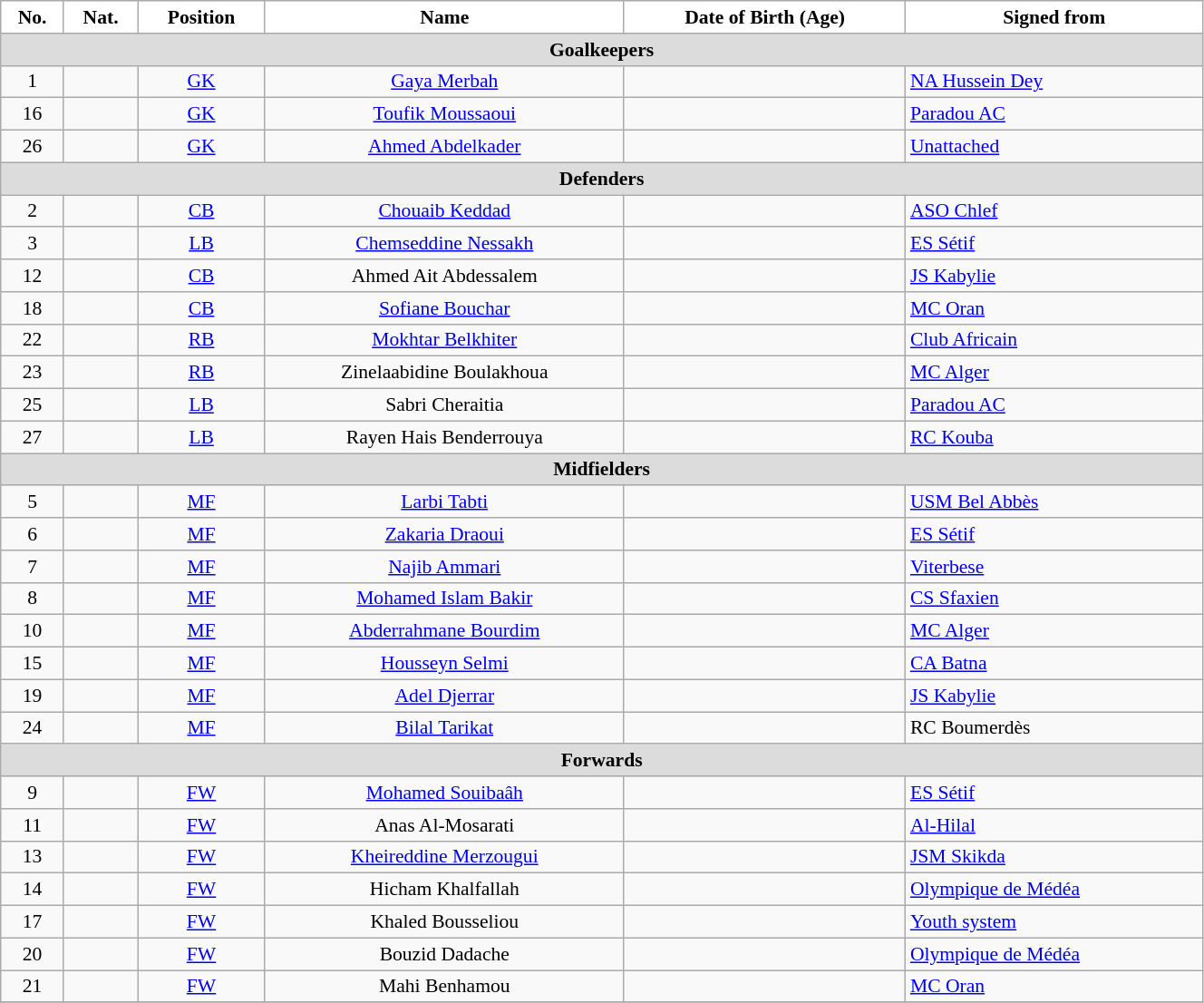<table class="wikitable" style="text-align:center; font-size:90%; width:70%">
<tr>
<th style="background:white; color:black; text-align:center;">No.</th>
<th style="background:white; color:black; text-align:center;">Nat.</th>
<th style="background:white; color:black; text-align:center;">Position</th>
<th style="background:white; color:black; text-align:center;">Name</th>
<th style="background:white; color:black; text-align:center;">Date of Birth (Age)</th>
<th style="background:white; color:black; text-align:center;">Signed from</th>
</tr>
<tr>
<th colspan=10 style="background:#DCDCDC; text-align:center;">Goalkeepers</th>
</tr>
<tr>
<td>1</td>
<td></td>
<td><a href='#'>GK</a></td>
<td><a href='#'>Gaya Merbah</a></td>
<td></td>
<td style="text-align:left"> <a href='#'>NA Hussein Dey</a></td>
</tr>
<tr>
<td>16</td>
<td></td>
<td><a href='#'>GK</a></td>
<td><a href='#'>Toufik Moussaoui</a></td>
<td></td>
<td style="text-align:left"> <a href='#'>Paradou AC</a></td>
</tr>
<tr>
<td>26</td>
<td></td>
<td><a href='#'>GK</a></td>
<td><a href='#'>Ahmed Abdelkader</a></td>
<td></td>
<td style="text-align:left"> <a href='#'>Unattached</a></td>
</tr>
<tr>
<th colspan=10 style="background:#DCDCDC; text-align:center;">Defenders</th>
</tr>
<tr>
<td>2</td>
<td></td>
<td><a href='#'>CB</a></td>
<td><a href='#'>Chouaib Keddad</a></td>
<td></td>
<td style="text-align:left"> <a href='#'>ASO Chlef</a></td>
</tr>
<tr>
<td>3</td>
<td></td>
<td><a href='#'>LB</a></td>
<td><a href='#'>Chemseddine Nessakh</a></td>
<td></td>
<td style="text-align:left"> <a href='#'>ES Sétif</a></td>
</tr>
<tr>
<td>12</td>
<td></td>
<td><a href='#'>CB</a></td>
<td>Ahmed Ait Abdessalem</td>
<td></td>
<td style="text-align:left"> <a href='#'>JS Kabylie</a></td>
</tr>
<tr>
<td>18</td>
<td></td>
<td><a href='#'>CB</a></td>
<td><a href='#'>Sofiane Bouchar</a></td>
<td></td>
<td style="text-align:left"> <a href='#'>MC Oran</a></td>
</tr>
<tr>
<td>22</td>
<td></td>
<td><a href='#'>RB</a></td>
<td><a href='#'>Mokhtar Belkhiter</a></td>
<td></td>
<td style="text-align:left"> <a href='#'>Club Africain</a></td>
</tr>
<tr>
<td>23</td>
<td></td>
<td><a href='#'>RB</a></td>
<td>Zinelaabidine Boulakhoua</td>
<td></td>
<td style="text-align:left"> <a href='#'>MC Alger</a></td>
</tr>
<tr>
<td>25</td>
<td></td>
<td><a href='#'>LB</a></td>
<td>Sabri Cheraitia</td>
<td></td>
<td style="text-align:left"> <a href='#'>Paradou AC</a></td>
</tr>
<tr>
<td>27</td>
<td></td>
<td><a href='#'>LB</a></td>
<td>Rayen Hais Benderrouya</td>
<td></td>
<td style="text-align:left"> <a href='#'>RC Kouba</a></td>
</tr>
<tr>
<th colspan=10 style="background:#DCDCDC; text-align:center;">Midfielders</th>
</tr>
<tr>
<td>5</td>
<td></td>
<td><a href='#'>MF</a></td>
<td><a href='#'>Larbi Tabti</a></td>
<td></td>
<td style="text-align:left"> <a href='#'>USM Bel Abbès</a></td>
</tr>
<tr>
<td>6</td>
<td></td>
<td><a href='#'>MF</a></td>
<td><a href='#'>Zakaria Draoui</a></td>
<td></td>
<td style="text-align:left"> <a href='#'>ES Sétif</a></td>
</tr>
<tr>
<td>7</td>
<td></td>
<td><a href='#'>MF</a></td>
<td><a href='#'>Najib Ammari</a></td>
<td></td>
<td style="text-align:left"> <a href='#'>Viterbese</a></td>
</tr>
<tr>
<td>8</td>
<td></td>
<td><a href='#'>MF</a></td>
<td><a href='#'>Mohamed Islam Bakir</a></td>
<td></td>
<td style="text-align:left"> <a href='#'>CS Sfaxien</a></td>
</tr>
<tr>
<td>10</td>
<td></td>
<td><a href='#'>MF</a></td>
<td><a href='#'>Abderrahmane Bourdim</a></td>
<td></td>
<td style="text-align:left"> <a href='#'>MC Alger</a></td>
</tr>
<tr>
<td>15</td>
<td></td>
<td><a href='#'>MF</a></td>
<td><a href='#'>Housseyn Selmi</a></td>
<td></td>
<td style="text-align:left"> <a href='#'>CA Batna</a></td>
</tr>
<tr>
<td>19</td>
<td></td>
<td><a href='#'>MF</a></td>
<td><a href='#'>Adel Djerrar</a></td>
<td></td>
<td style="text-align:left"> <a href='#'>JS Kabylie</a></td>
</tr>
<tr>
<td>24</td>
<td></td>
<td><a href='#'>MF</a></td>
<td><a href='#'>Bilal Tarikat</a></td>
<td></td>
<td style="text-align:left"> RC Boumerdès</td>
</tr>
<tr>
<th colspan=10 style="background:#DCDCDC; text-align:center;">Forwards</th>
</tr>
<tr>
<td>9</td>
<td></td>
<td><a href='#'>FW</a></td>
<td><a href='#'>Mohamed Souibaâh</a></td>
<td></td>
<td style="text-align:left"> <a href='#'>ES Sétif</a></td>
</tr>
<tr>
<td>11</td>
<td></td>
<td><a href='#'>FW</a></td>
<td>Anas Al-Mosarati</td>
<td></td>
<td style="text-align:left"> <a href='#'>Al-Hilal</a></td>
</tr>
<tr>
<td>13</td>
<td></td>
<td><a href='#'>FW</a></td>
<td><a href='#'>Kheireddine Merzougui</a></td>
<td></td>
<td style="text-align:left"> <a href='#'>JSM Skikda</a></td>
</tr>
<tr>
<td>14</td>
<td></td>
<td><a href='#'>FW</a></td>
<td>Hicham Khalfallah</td>
<td></td>
<td style="text-align:left"> <a href='#'>Olympique de Médéa</a></td>
</tr>
<tr>
<td>17</td>
<td></td>
<td><a href='#'>FW</a></td>
<td>Khaled Bousseliou</td>
<td></td>
<td style="text-align:left"> <a href='#'>Youth system</a></td>
</tr>
<tr>
<td>20</td>
<td></td>
<td><a href='#'>FW</a></td>
<td>Bouzid Dadache</td>
<td></td>
<td style="text-align:left"> <a href='#'>Olympique de Médéa</a></td>
</tr>
<tr>
<td>21</td>
<td></td>
<td><a href='#'>FW</a></td>
<td>Mahi Benhamou</td>
<td></td>
<td style="text-align:left"> <a href='#'>MC Oran</a></td>
</tr>
<tr>
</tr>
</table>
